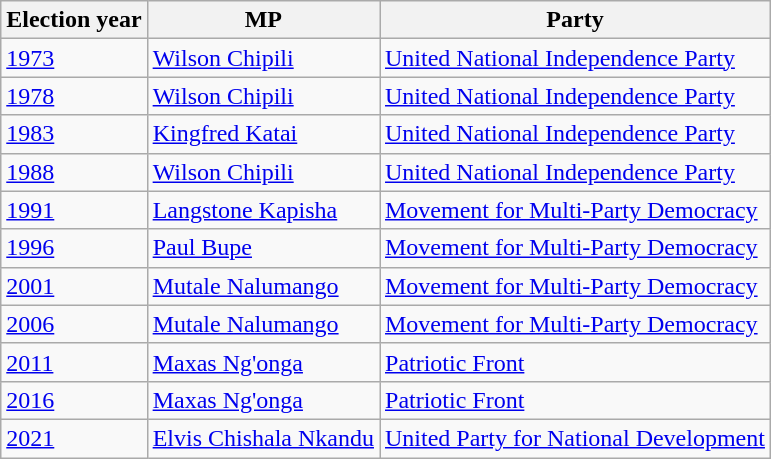<table class=wikitable>
<tr>
<th>Election year</th>
<th>MP</th>
<th>Party</th>
</tr>
<tr>
<td><a href='#'>1973</a></td>
<td><a href='#'>Wilson Chipili</a></td>
<td><a href='#'>United National Independence Party</a></td>
</tr>
<tr>
<td><a href='#'>1978</a></td>
<td><a href='#'>Wilson Chipili</a></td>
<td><a href='#'>United National Independence Party</a></td>
</tr>
<tr>
<td><a href='#'>1983</a></td>
<td><a href='#'>Kingfred Katai</a></td>
<td><a href='#'>United National Independence Party</a></td>
</tr>
<tr>
<td><a href='#'>1988</a></td>
<td><a href='#'>Wilson Chipili</a></td>
<td><a href='#'>United National Independence Party</a></td>
</tr>
<tr>
<td><a href='#'>1991</a></td>
<td><a href='#'>Langstone Kapisha</a></td>
<td><a href='#'>Movement for Multi-Party Democracy</a></td>
</tr>
<tr>
<td><a href='#'>1996</a></td>
<td><a href='#'>Paul Bupe</a></td>
<td><a href='#'>Movement for Multi-Party Democracy</a></td>
</tr>
<tr>
<td><a href='#'>2001</a></td>
<td><a href='#'>Mutale Nalumango</a></td>
<td><a href='#'>Movement for Multi-Party Democracy</a></td>
</tr>
<tr>
<td><a href='#'>2006</a></td>
<td><a href='#'>Mutale Nalumango</a></td>
<td><a href='#'>Movement for Multi-Party Democracy</a></td>
</tr>
<tr>
<td><a href='#'>2011</a></td>
<td><a href='#'>Maxas Ng'onga</a></td>
<td><a href='#'>Patriotic Front</a></td>
</tr>
<tr>
<td><a href='#'>2016</a></td>
<td><a href='#'>Maxas Ng'onga</a></td>
<td><a href='#'>Patriotic Front</a></td>
</tr>
<tr>
<td><a href='#'>2021</a></td>
<td><a href='#'>Elvis Chishala Nkandu</a></td>
<td><a href='#'>United Party for National Development</a></td>
</tr>
</table>
